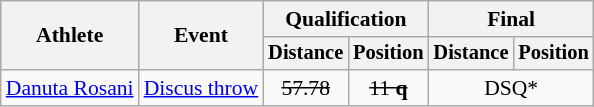<table class=wikitable style="font-size:90%">
<tr>
<th rowspan="2">Athlete</th>
<th rowspan="2">Event</th>
<th colspan="2">Qualification</th>
<th colspan="2">Final</th>
</tr>
<tr style="font-size:95%">
<th>Distance</th>
<th>Position</th>
<th>Distance</th>
<th>Position</th>
</tr>
<tr align=center>
<td align=left><a href='#'>Danuta Rosani</a></td>
<td align=left><a href='#'>Discus throw</a></td>
<td><s>57.78</s></td>
<td><s>11 <strong>q</strong></s></td>
<td colspan=2>DSQ*</td>
</tr>
</table>
